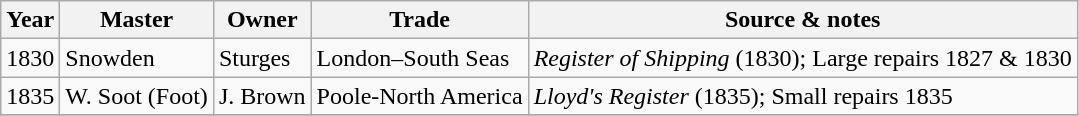<table class="sortable wikitable">
<tr>
<th>Year</th>
<th>Master</th>
<th>Owner</th>
<th>Trade</th>
<th>Source & notes</th>
</tr>
<tr>
<td>1830</td>
<td>Snowden</td>
<td>Sturges</td>
<td>London–South Seas</td>
<td><em>Register of Shipping</em> (1830); Large repairs 1827 & 1830</td>
</tr>
<tr>
<td>1835</td>
<td>W. Soot (Foot)</td>
<td>J. Brown</td>
<td>Poole-North America</td>
<td><em>Lloyd's Register</em> (1835); Small repairs 1835</td>
</tr>
<tr>
</tr>
</table>
